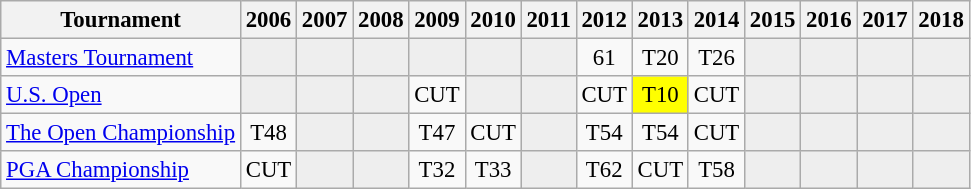<table class="wikitable" style="font-size:95%;text-align:center;">
<tr>
<th>Tournament</th>
<th>2006</th>
<th>2007</th>
<th>2008</th>
<th>2009</th>
<th>2010</th>
<th>2011</th>
<th>2012</th>
<th>2013</th>
<th>2014</th>
<th>2015</th>
<th>2016</th>
<th>2017</th>
<th>2018</th>
</tr>
<tr>
<td align=left><a href='#'>Masters Tournament</a></td>
<td style="background:#eeeeee;"></td>
<td style="background:#eeeeee;"></td>
<td style="background:#eeeeee;"></td>
<td style="background:#eeeeee;"></td>
<td style="background:#eeeeee;"></td>
<td style="background:#eeeeee;"></td>
<td>61</td>
<td>T20</td>
<td>T26</td>
<td style="background:#eeeeee;"></td>
<td style="background:#eeeeee;"></td>
<td style="background:#eeeeee;"></td>
<td style="background:#eeeeee;"></td>
</tr>
<tr>
<td align=left><a href='#'>U.S. Open</a></td>
<td style="background:#eeeeee;"></td>
<td style="background:#eeeeee;"></td>
<td style="background:#eeeeee;"></td>
<td>CUT</td>
<td style="background:#eeeeee;"></td>
<td style="background:#eeeeee;"></td>
<td>CUT</td>
<td style="background:yellow;">T10</td>
<td>CUT</td>
<td style="background:#eeeeee;"></td>
<td style="background:#eeeeee;"></td>
<td style="background:#eeeeee;"></td>
<td style="background:#eeeeee;"></td>
</tr>
<tr>
<td align=left><a href='#'>The Open Championship</a></td>
<td>T48</td>
<td style="background:#eeeeee;"></td>
<td style="background:#eeeeee;"></td>
<td>T47</td>
<td>CUT</td>
<td style="background:#eeeeee;"></td>
<td>T54</td>
<td>T54</td>
<td>CUT</td>
<td style="background:#eeeeee;"></td>
<td style="background:#eeeeee;"></td>
<td style="background:#eeeeee;"></td>
<td style="background:#eeeeee;"></td>
</tr>
<tr>
<td align=left><a href='#'>PGA Championship</a></td>
<td>CUT</td>
<td style="background:#eeeeee;"></td>
<td style="background:#eeeeee;"></td>
<td>T32</td>
<td>T33</td>
<td style="background:#eeeeee;"></td>
<td>T62</td>
<td>CUT</td>
<td>T58</td>
<td style="background:#eeeeee;"></td>
<td style="background:#eeeeee;"></td>
<td style="background:#eeeeee;"></td>
<td style="background:#eeeeee;"></td>
</tr>
</table>
